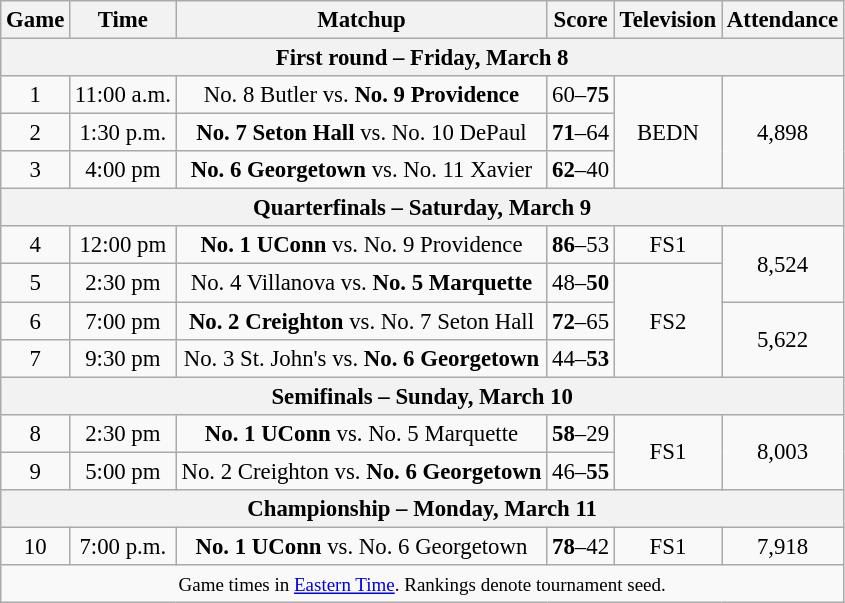<table class="wikitable" style="font-size: 95%;text-align:center">
<tr>
<th>Game</th>
<th>Time</th>
<th>Matchup</th>
<th>Score</th>
<th>Television</th>
<th>Attendance</th>
</tr>
<tr>
<th colspan="6">First round – Friday, March 8</th>
</tr>
<tr>
<td>1</td>
<td>11:00 a.m.</td>
<td>No. 8 Butler vs. <strong>No. 9 Providence</strong></td>
<td>60–<strong>75</strong></td>
<td rowspan="3">BEDN</td>
<td rowspan="3">4,898</td>
</tr>
<tr>
<td>2</td>
<td>1:30 p.m.</td>
<td><strong>No. 7 Seton Hall</strong> vs. No. 10 DePaul</td>
<td><strong>71</strong>–64</td>
</tr>
<tr>
<td>3</td>
<td>4:00 pm</td>
<td><strong>No. 6 Georgetown</strong> vs. No. 11 Xavier</td>
<td><strong>62</strong>–40</td>
</tr>
<tr>
<th colspan="6">Quarterfinals – Saturday, March 9</th>
</tr>
<tr>
<td>4</td>
<td>12:00 pm</td>
<td><strong>No. 1 UConn</strong> vs. No. 9 Providence</td>
<td><strong>86</strong>–53</td>
<td>FS1</td>
<td rowspan="2">8,524</td>
</tr>
<tr>
<td>5</td>
<td>2:30 pm</td>
<td>No. 4 Villanova vs. <strong>No. 5 Marquette</strong></td>
<td>48–<strong>50</strong></td>
<td rowspan="3">FS2</td>
</tr>
<tr>
<td>6</td>
<td>7:00 pm</td>
<td><strong>No. 2 Creighton</strong> vs. No. 7 Seton Hall</td>
<td><strong>72</strong>–65</td>
<td rowspan="2">5,622</td>
</tr>
<tr>
<td>7</td>
<td>9:30 pm</td>
<td>No. 3 St. John's vs. <strong>No. 6 Georgetown</strong></td>
<td>44–<strong>53</strong></td>
</tr>
<tr>
<th colspan="6">Semifinals – Sunday, March 10</th>
</tr>
<tr>
<td>8</td>
<td>2:30 pm</td>
<td><strong>No. 1 UConn</strong> vs. No. 5 Marquette</td>
<td><strong>58</strong>–29</td>
<td rowspan="2">FS1</td>
<td rowspan="2">8,003</td>
</tr>
<tr>
<td>9</td>
<td>5:00 pm</td>
<td>No. 2 Creighton vs. <strong>No. 6 Georgetown</strong></td>
<td>46–<strong>55</strong></td>
</tr>
<tr>
<th colspan="6">Championship – Monday, March 11</th>
</tr>
<tr>
<td>10</td>
<td>7:00 p.m.</td>
<td><strong>No. 1 UConn</strong> vs. No. 6 Georgetown</td>
<td><strong>78</strong>–42</td>
<td>FS1</td>
<td>7,918</td>
</tr>
<tr>
<td colspan="6"><small>Game times in <a href='#'>Eastern Time</a>. Rankings denote tournament seed.</small></td>
</tr>
</table>
